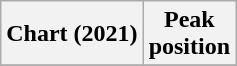<table class="wikitable plainrowheaders">
<tr>
<th scope="col">Chart (2021)</th>
<th scope="col">Peak<br>position</th>
</tr>
<tr>
</tr>
</table>
